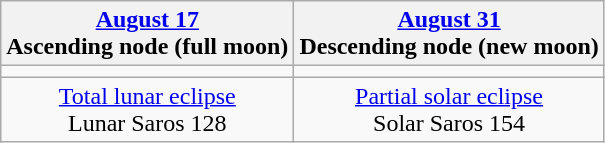<table class="wikitable">
<tr>
<th><a href='#'>August 17</a><br>Ascending node (full moon)<br></th>
<th><a href='#'>August 31</a><br>Descending node (new moon)<br></th>
</tr>
<tr>
<td></td>
<td></td>
</tr>
<tr align=center>
<td><a href='#'>Total lunar eclipse</a><br>Lunar Saros 128</td>
<td><a href='#'>Partial solar eclipse</a><br>Solar Saros 154</td>
</tr>
</table>
